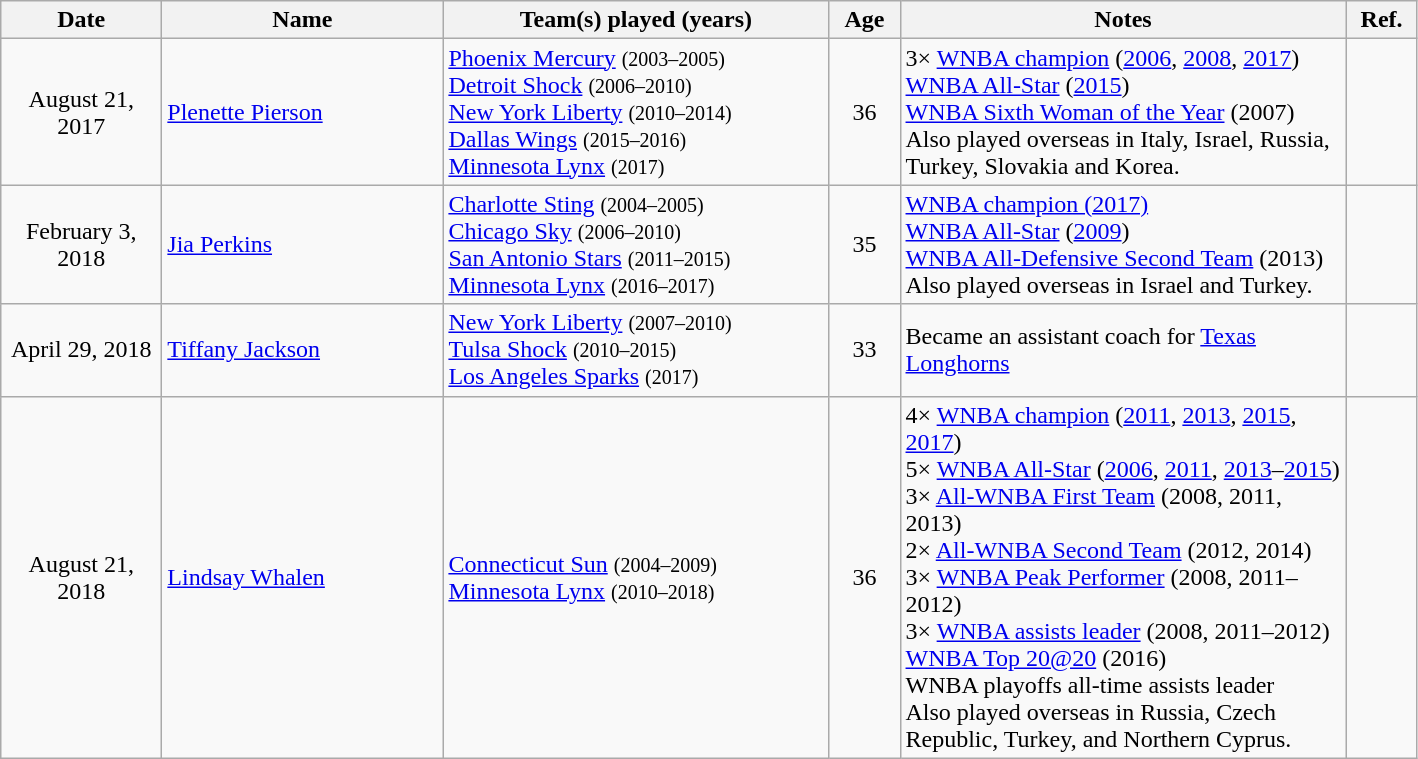<table class="wikitable">
<tr>
<th style="width:100px">Date</th>
<th style="width:180px">Name</th>
<th style="width:250px">Team(s) played (years)</th>
<th style="width:40px">Age</th>
<th style="width:290px">Notes</th>
<th style="width:40px">Ref.</th>
</tr>
<tr>
<td align=center>August 21, 2017</td>
<td> <a href='#'>Plenette Pierson</a></td>
<td><a href='#'>Phoenix Mercury</a> <small>(2003–2005)</small><br><a href='#'>Detroit Shock</a> <small>(2006–2010)</small><br><a href='#'>New York Liberty</a> <small>(2010–2014)</small><br><a href='#'>Dallas Wings</a> <small>(2015–2016)</small><br><a href='#'>Minnesota Lynx</a> <small>(2017)</small></td>
<td align="center">36</td>
<td>3× <a href='#'>WNBA champion</a> (<a href='#'>2006</a>, <a href='#'>2008</a>, <a href='#'>2017</a>)<br><a href='#'>WNBA All-Star</a> (<a href='#'>2015</a>)<br><a href='#'>WNBA Sixth Woman of the Year</a> (2007)<br>Also played overseas in Italy, Israel, Russia, Turkey, Slovakia and Korea.</td>
<td align="center"></td>
</tr>
<tr>
<td align=center>February 3, 2018</td>
<td> <a href='#'>Jia Perkins</a></td>
<td><a href='#'>Charlotte Sting</a> <small>(2004–2005)</small><br><a href='#'>Chicago Sky</a> <small>(2006–2010)</small><br><a href='#'>San Antonio Stars</a> <small>(2011–2015)</small><br><a href='#'>Minnesota Lynx</a> <small>(2016–2017)</small></td>
<td align=center>35</td>
<td><a href='#'>WNBA champion (2017)</a><br><a href='#'>WNBA All-Star</a> (<a href='#'>2009</a>)<br><a href='#'>WNBA All-Defensive Second Team</a> (2013)<br>Also played overseas in Israel and Turkey.</td>
<td align=center></td>
</tr>
<tr>
<td align=center>April 29, 2018</td>
<td> <a href='#'>Tiffany Jackson</a></td>
<td><a href='#'>New York Liberty</a> <small>(2007–2010)</small><br><a href='#'>Tulsa Shock</a> <small>(2010–2015)</small><br><a href='#'>Los Angeles Sparks</a> <small>(2017)</small></td>
<td align=center>33</td>
<td>Became an assistant coach for <a href='#'>Texas Longhorns</a></td>
<td align=center></td>
</tr>
<tr>
<td align=center>August 21, 2018</td>
<td> <a href='#'>Lindsay Whalen</a></td>
<td><a href='#'>Connecticut Sun</a> <small>(2004–2009)</small><br><a href='#'>Minnesota Lynx</a> <small>(2010–2018)</small></td>
<td align=center>36</td>
<td>4× <a href='#'>WNBA champion</a> (<a href='#'>2011</a>, <a href='#'>2013</a>, <a href='#'>2015</a>, <a href='#'>2017</a>)<br>5× <a href='#'>WNBA All-Star</a> (<a href='#'>2006</a>, <a href='#'>2011</a>, <a href='#'>2013</a>–<a href='#'>2015</a>)<br>3× <a href='#'>All-WNBA First Team</a> (2008, 2011, 2013)<br>2× <a href='#'>All-WNBA Second Team</a> (2012, 2014)<br>3× <a href='#'>WNBA Peak Performer</a> (2008, 2011–2012)<br>3× <a href='#'>WNBA assists leader</a> (2008, 2011–2012)<br><a href='#'>WNBA Top 20@20</a> (2016)<br>WNBA playoffs all-time assists leader<br>Also played overseas in Russia, Czech Republic, Turkey, and Northern Cyprus.</td>
<td align="center"></td>
</tr>
</table>
